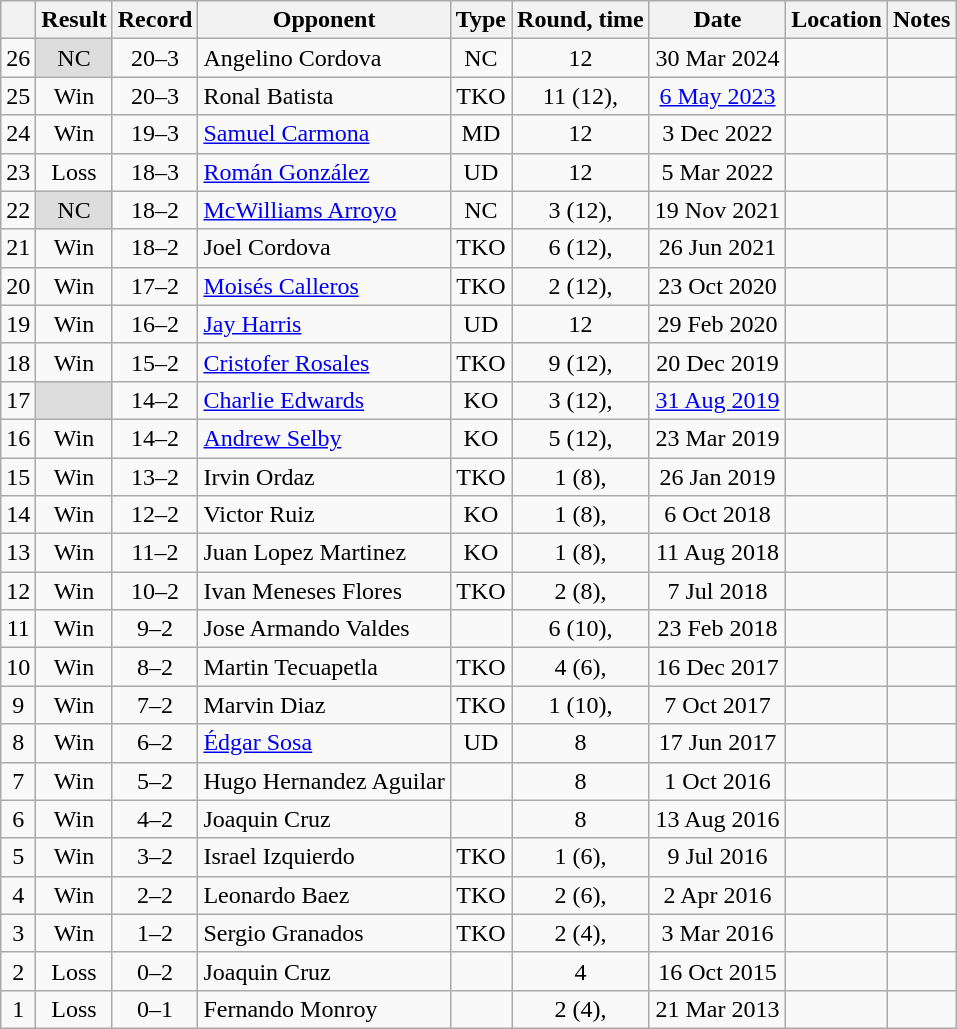<table class="wikitable" style="text-align:center">
<tr>
<th></th>
<th>Result</th>
<th>Record</th>
<th>Opponent</th>
<th>Type</th>
<th>Round, time</th>
<th>Date</th>
<th>Location</th>
<th>Notes</th>
</tr>
<tr>
<td>26</td>
<td style="background:#ddd;">NC</td>
<td>20–3<br></td>
<td style="text-align:left;">Angelino Cordova</td>
<td>NC</td>
<td>12</td>
<td>30 Mar 2024</td>
<td align=left></td>
<td align=left></td>
</tr>
<tr>
<td>25</td>
<td>Win</td>
<td>20–3<br></td>
<td style="text-align:left;">Ronal Batista</td>
<td>TKO</td>
<td>11 (12), </td>
<td><a href='#'>6 May 2023</a></td>
<td align=left></td>
<td align=left></td>
</tr>
<tr>
<td>24</td>
<td>Win</td>
<td>19–3<br></td>
<td style="text-align:left;"><a href='#'>Samuel Carmona</a></td>
<td>MD</td>
<td>12</td>
<td>3 Dec 2022</td>
<td align=left></td>
<td align=left></td>
</tr>
<tr>
<td>23</td>
<td>Loss</td>
<td>18–3<br></td>
<td align=left><a href='#'>Román González</a></td>
<td>UD</td>
<td>12</td>
<td>5 Mar 2022</td>
<td align=left></td>
<td align=left></td>
</tr>
<tr>
<td>22</td>
<td style="background:#ddd;">NC</td>
<td>18–2<br></td>
<td align=left><a href='#'>McWilliams Arroyo</a></td>
<td>NC</td>
<td>3 (12), </td>
<td>19 Nov 2021</td>
<td align=left></td>
<td align=left></td>
</tr>
<tr>
<td>21</td>
<td>Win</td>
<td>18–2<br></td>
<td align=left>Joel Cordova</td>
<td>TKO</td>
<td>6 (12), </td>
<td>26 Jun 2021</td>
<td align=left></td>
<td align=left></td>
</tr>
<tr>
<td>20</td>
<td>Win</td>
<td>17–2<br></td>
<td align=left><a href='#'>Moisés Calleros</a></td>
<td>TKO</td>
<td>2 (12), </td>
<td>23 Oct 2020</td>
<td align=left></td>
<td align=left></td>
</tr>
<tr>
<td>19</td>
<td>Win</td>
<td>16–2<br></td>
<td align=left><a href='#'>Jay Harris</a></td>
<td>UD</td>
<td>12</td>
<td>29 Feb 2020</td>
<td align=left></td>
<td align=left></td>
</tr>
<tr>
<td>18</td>
<td>Win</td>
<td>15–2<br></td>
<td align=left><a href='#'>Cristofer Rosales</a></td>
<td>TKO</td>
<td>9 (12), </td>
<td>20 Dec 2019</td>
<td align=left></td>
<td align=left></td>
</tr>
<tr>
<td>17</td>
<td style="background:#ddd;"></td>
<td>14–2<br></td>
<td align=left><a href='#'>Charlie Edwards</a></td>
<td>KO</td>
<td>3 (12), </td>
<td><a href='#'>31 Aug 2019</a></td>
<td align=left></td>
<td align=left></td>
</tr>
<tr>
<td>16</td>
<td>Win</td>
<td>14–2</td>
<td align=left><a href='#'>Andrew Selby</a></td>
<td>KO</td>
<td>5 (12), </td>
<td>23 Mar 2019</td>
<td align=left></td>
<td></td>
</tr>
<tr>
<td>15</td>
<td>Win</td>
<td>13–2</td>
<td align=left>Irvin Ordaz</td>
<td>TKO</td>
<td>1 (8), </td>
<td>26 Jan 2019</td>
<td align=left></td>
<td></td>
</tr>
<tr>
<td>14</td>
<td>Win</td>
<td>12–2</td>
<td align=left>Victor Ruiz</td>
<td>KO</td>
<td>1 (8), </td>
<td>6 Oct 2018</td>
<td align=left></td>
<td></td>
</tr>
<tr>
<td>13</td>
<td>Win</td>
<td>11–2</td>
<td align=left>Juan Lopez Martinez</td>
<td>KO</td>
<td>1 (8), </td>
<td>11 Aug 2018</td>
<td align=left></td>
<td></td>
</tr>
<tr>
<td>12</td>
<td>Win</td>
<td>10–2</td>
<td align=left>Ivan Meneses Flores</td>
<td>TKO</td>
<td>2 (8), </td>
<td>7 Jul 2018</td>
<td align=left></td>
<td></td>
</tr>
<tr>
<td>11</td>
<td>Win</td>
<td>9–2</td>
<td align=left>Jose Armando Valdes</td>
<td></td>
<td>6 (10), </td>
<td>23 Feb 2018</td>
<td align=left></td>
<td></td>
</tr>
<tr>
<td>10</td>
<td>Win</td>
<td>8–2</td>
<td align=left>Martin Tecuapetla</td>
<td>TKO</td>
<td>4 (6), </td>
<td>16 Dec 2017</td>
<td align=left></td>
<td></td>
</tr>
<tr>
<td>9</td>
<td>Win</td>
<td>7–2</td>
<td align=left>Marvin Diaz</td>
<td>TKO</td>
<td>1 (10), </td>
<td>7 Oct 2017</td>
<td align=left></td>
<td></td>
</tr>
<tr>
<td>8</td>
<td>Win</td>
<td>6–2</td>
<td align=left><a href='#'>Édgar Sosa</a></td>
<td>UD</td>
<td>8</td>
<td>17 Jun 2017</td>
<td align=left></td>
<td></td>
</tr>
<tr>
<td>7</td>
<td>Win</td>
<td>5–2</td>
<td align=left>Hugo Hernandez Aguilar</td>
<td></td>
<td>8</td>
<td>1 Oct 2016</td>
<td align=left></td>
<td></td>
</tr>
<tr>
<td>6</td>
<td>Win</td>
<td>4–2</td>
<td align=left>Joaquin Cruz</td>
<td></td>
<td>8</td>
<td>13 Aug 2016</td>
<td align=left></td>
<td></td>
</tr>
<tr>
<td>5</td>
<td>Win</td>
<td>3–2</td>
<td align=left>Israel Izquierdo</td>
<td>TKO</td>
<td>1 (6), </td>
<td>9 Jul 2016</td>
<td align=left></td>
<td></td>
</tr>
<tr>
<td>4</td>
<td>Win</td>
<td>2–2</td>
<td align=left>Leonardo Baez</td>
<td>TKO</td>
<td>2 (6), </td>
<td>2 Apr 2016</td>
<td align=left></td>
<td></td>
</tr>
<tr>
<td>3</td>
<td>Win</td>
<td>1–2</td>
<td align=left>Sergio Granados</td>
<td>TKO</td>
<td>2 (4), </td>
<td>3 Mar 2016</td>
<td align=left></td>
<td></td>
</tr>
<tr>
<td>2</td>
<td>Loss</td>
<td>0–2</td>
<td align=left>Joaquin Cruz</td>
<td></td>
<td>4</td>
<td>16 Oct 2015</td>
<td align=left></td>
<td></td>
</tr>
<tr>
<td>1</td>
<td>Loss</td>
<td>0–1</td>
<td align=left>Fernando Monroy</td>
<td></td>
<td>2 (4), </td>
<td>21 Mar 2013</td>
<td align=left></td>
<td></td>
</tr>
</table>
